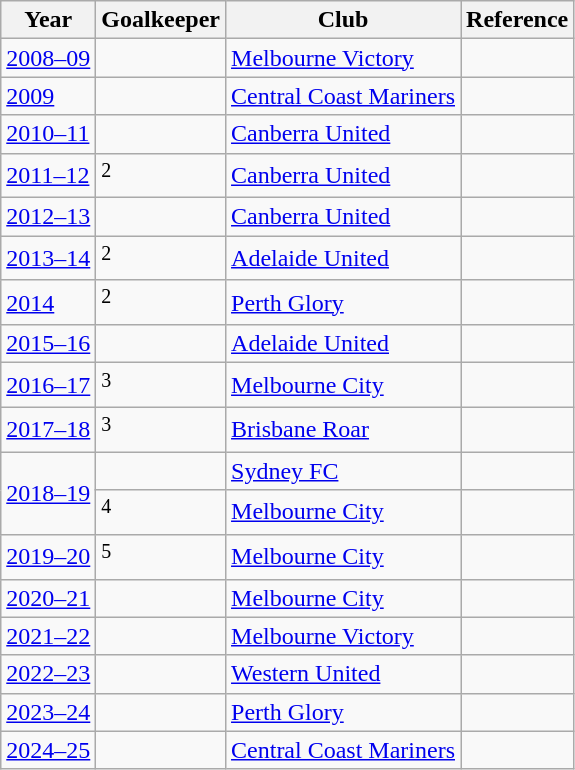<table class="wikitable sortable">
<tr>
<th>Year</th>
<th>Goalkeeper</th>
<th>Club</th>
<th>Reference</th>
</tr>
<tr>
<td><a href='#'>2008–09</a></td>
<td></td>
<td><a href='#'>Melbourne Victory</a></td>
<td></td>
</tr>
<tr>
<td><a href='#'>2009</a></td>
<td></td>
<td><a href='#'>Central Coast Mariners</a></td>
<td></td>
</tr>
<tr>
<td><a href='#'>2010–11</a></td>
<td></td>
<td><a href='#'>Canberra United</a></td>
<td></td>
</tr>
<tr>
<td><a href='#'>2011–12</a></td>
<td> <sup>2</sup></td>
<td><a href='#'>Canberra United</a></td>
<td></td>
</tr>
<tr>
<td><a href='#'>2012–13</a></td>
<td></td>
<td><a href='#'>Canberra United</a></td>
<td></td>
</tr>
<tr>
<td><a href='#'>2013–14</a></td>
<td> <sup>2</sup></td>
<td><a href='#'>Adelaide United</a></td>
<td></td>
</tr>
<tr>
<td><a href='#'>2014</a></td>
<td> <sup>2</sup></td>
<td><a href='#'>Perth Glory</a></td>
<td></td>
</tr>
<tr>
<td><a href='#'>2015–16</a></td>
<td></td>
<td><a href='#'>Adelaide United</a></td>
<td></td>
</tr>
<tr>
<td><a href='#'>2016–17</a></td>
<td> <sup>3</sup></td>
<td><a href='#'>Melbourne City</a></td>
<td></td>
</tr>
<tr>
<td><a href='#'>2017–18</a></td>
<td> <sup>3</sup></td>
<td><a href='#'>Brisbane Roar</a></td>
<td></td>
</tr>
<tr>
<td rowspan=2><a href='#'>2018–19</a></td>
<td></td>
<td><a href='#'>Sydney FC</a></td>
<td></td>
</tr>
<tr>
<td> <sup>4</sup></td>
<td><a href='#'>Melbourne City</a></td>
<td></td>
</tr>
<tr>
<td><a href='#'>2019–20</a></td>
<td> <sup>5</sup></td>
<td><a href='#'>Melbourne City</a></td>
<td></td>
</tr>
<tr>
<td><a href='#'>2020–21</a></td>
<td></td>
<td><a href='#'>Melbourne City</a></td>
<td></td>
</tr>
<tr>
<td><a href='#'>2021–22</a></td>
<td></td>
<td><a href='#'>Melbourne Victory</a></td>
<td></td>
</tr>
<tr>
<td><a href='#'>2022–23</a></td>
<td></td>
<td><a href='#'>Western United</a></td>
<td></td>
</tr>
<tr>
<td><a href='#'>2023–24</a></td>
<td></td>
<td><a href='#'>Perth Glory</a></td>
<td></td>
</tr>
<tr>
<td><a href='#'>2024–25</a></td>
<td></td>
<td><a href='#'>Central Coast Mariners</a></td>
<td></td>
</tr>
</table>
